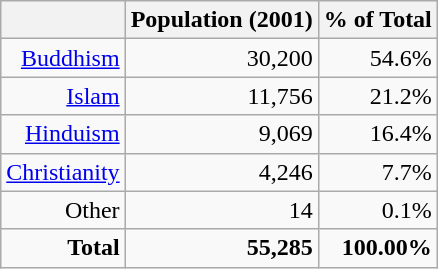<table class="wikitable" | style="text-align:right;">
<tr>
<th></th>
<th>Population (2001)</th>
<th>% of Total</th>
</tr>
<tr>
<td><a href='#'>Buddhism</a></td>
<td>30,200</td>
<td>54.6%</td>
</tr>
<tr>
<td><a href='#'>Islam</a></td>
<td>11,756</td>
<td>21.2%</td>
</tr>
<tr>
<td><a href='#'>Hinduism</a></td>
<td>9,069</td>
<td>16.4%</td>
</tr>
<tr>
<td><a href='#'>Christianity</a></td>
<td>4,246</td>
<td>7.7%</td>
</tr>
<tr>
<td>Other</td>
<td>14</td>
<td>0.1%</td>
</tr>
<tr>
<td><strong>Total</strong></td>
<td><strong>55,285</strong></td>
<td><strong>100.00%</strong></td>
</tr>
</table>
